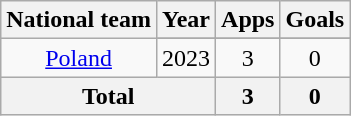<table class="wikitable" style="text-align:center">
<tr>
<th>National team</th>
<th>Year</th>
<th>Apps</th>
<th>Goals</th>
</tr>
<tr>
<td rowspan="2"><a href='#'>Poland</a></td>
</tr>
<tr>
<td>2023</td>
<td>3</td>
<td>0</td>
</tr>
<tr>
<th colspan="2">Total</th>
<th>3</th>
<th>0</th>
</tr>
</table>
